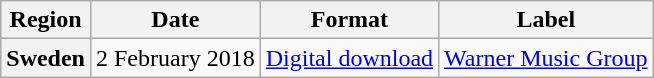<table class="wikitable plainrowheaders" style="text-align:center">
<tr>
<th>Region</th>
<th>Date</th>
<th>Format</th>
<th>Label</th>
</tr>
<tr>
<th scope="row">Sweden</th>
<td>2 February 2018</td>
<td><a href='#'>Digital download</a></td>
<td><a href='#'>Warner Music Group</a></td>
</tr>
</table>
